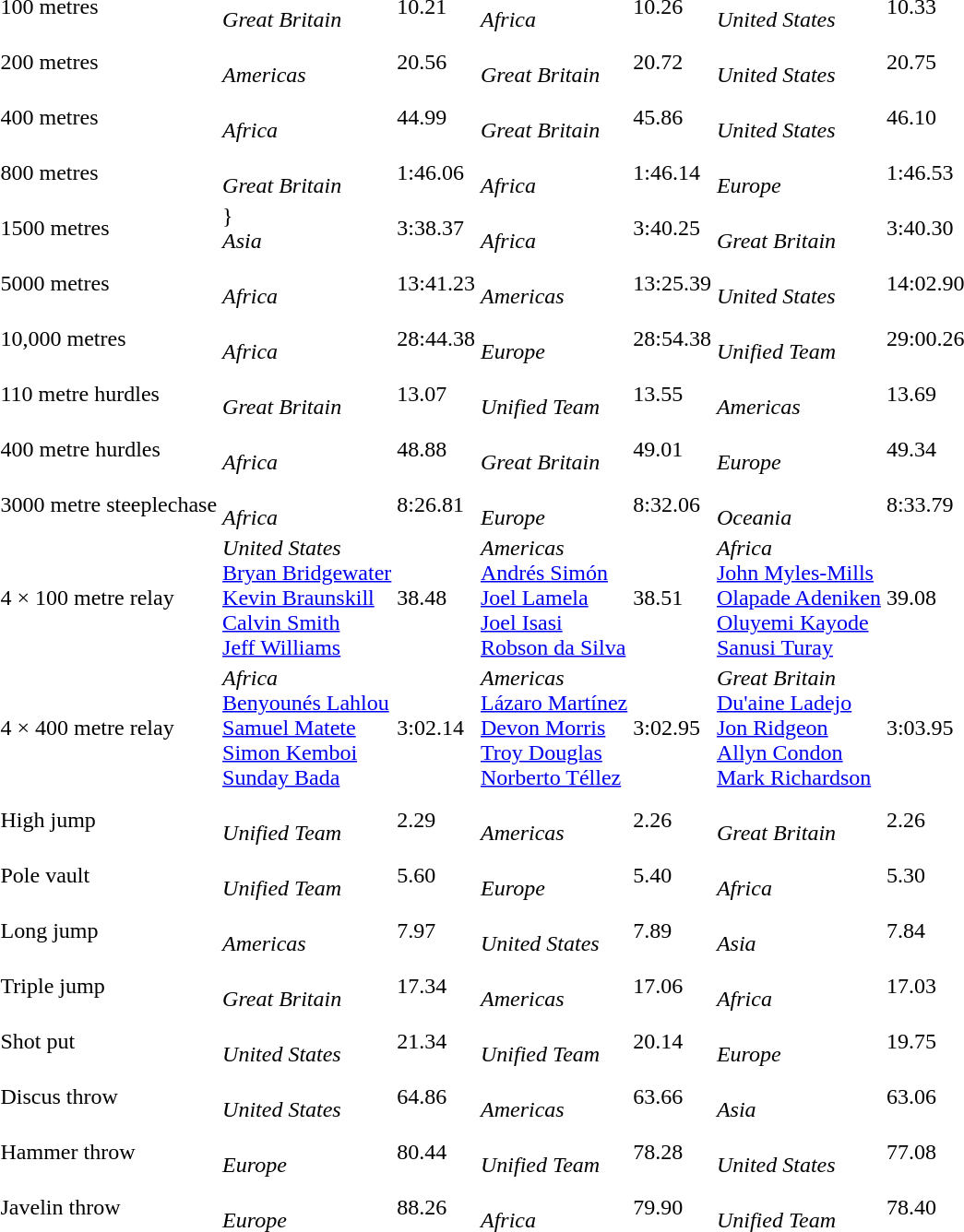<table>
<tr>
<td>100 metres</td>
<td> <br><em>Great Britain</em></td>
<td>10.21</td>
<td>  <br><em>Africa</em></td>
<td>10.26</td>
<td>  <br><em>United States</em></td>
<td>10.33</td>
</tr>
<tr>
<td>200 metres</td>
<td> <br><em>Americas</em></td>
<td>20.56</td>
<td> <br><em>Great Britain</em></td>
<td>20.72</td>
<td>  <br><em>United States</em></td>
<td>20.75</td>
</tr>
<tr>
<td>400 metres</td>
<td> <br><em>Africa</em></td>
<td>44.99</td>
<td> <br><em>Great Britain</em></td>
<td>45.86</td>
<td>  <br><em>United States</em></td>
<td>46.10</td>
</tr>
<tr>
<td>800 metres</td>
<td> <br><em>Great Britain</em></td>
<td>1:46.06</td>
<td>   <br><em>Africa</em></td>
<td>1:46.14</td>
<td>  <br><em>Europe</em></td>
<td>1:46.53</td>
</tr>
<tr>
<td>1500 metres</td>
<td>} <br><em>Asia</em></td>
<td>3:38.37</td>
<td>  <br><em>Africa</em></td>
<td>3:40.25</td>
<td>   <br><em>Great Britain</em></td>
<td>3:40.30</td>
</tr>
<tr>
<td>5000 metres</td>
<td> <br><em>Africa</em></td>
<td>13:41.23</td>
<td>   <br><em>Americas</em></td>
<td>13:25.39</td>
<td>  <br><em>United States</em></td>
<td>14:02.90</td>
</tr>
<tr>
<td>10,000 metres</td>
<td>   <br><em>Africa</em></td>
<td>28:44.38</td>
<td>   <br><em>Europe</em></td>
<td>28:54.38</td>
<td> <br><em>Unified Team</em></td>
<td>29:00.26</td>
</tr>
<tr>
<td>110 metre hurdles</td>
<td>  <br><em>Great Britain</em></td>
<td>13.07</td>
<td>  <br><em>Unified Team</em></td>
<td>13.55</td>
<td>  <br><em>Americas</em></td>
<td>13.69</td>
</tr>
<tr>
<td>400 metre hurdles</td>
<td> <br><em>Africa</em></td>
<td>48.88</td>
<td>  <br><em>Great Britain</em></td>
<td>49.01</td>
<td>  <br><em>Europe</em></td>
<td>49.34</td>
</tr>
<tr>
<td>3000 metre steeplechase</td>
<td> <br><em>Africa</em></td>
<td>8:26.81</td>
<td>   <br><em>Europe</em></td>
<td>8:32.06</td>
<td>  <br><em>Oceania</em></td>
<td>8:33.79</td>
</tr>
<tr>
<td>4 × 100 metre relay</td>
<td valign=top><em>United States</em><br><a href='#'>Bryan Bridgewater</a><br><a href='#'>Kevin Braunskill</a><br><a href='#'>Calvin Smith</a><br><a href='#'>Jeff Williams</a></td>
<td>38.48</td>
<td valign=top><em>Americas</em><br><a href='#'>Andrés Simón</a><br><a href='#'>Joel Lamela</a><br><a href='#'>Joel Isasi</a><br><a href='#'>Robson da Silva</a></td>
<td>38.51</td>
<td valign=top><em>Africa</em><br><a href='#'>John Myles-Mills</a><br><a href='#'>Olapade Adeniken</a><br><a href='#'>Oluyemi Kayode</a><br><a href='#'>Sanusi Turay</a></td>
<td>39.08</td>
</tr>
<tr>
<td>4 × 400 metre relay</td>
<td valign=top><em>Africa</em><br><a href='#'>Benyounés Lahlou</a><br><a href='#'>Samuel Matete</a><br><a href='#'>Simon Kemboi</a><br><a href='#'>Sunday Bada</a></td>
<td>3:02.14</td>
<td valign=top><em>Americas</em><br><a href='#'>Lázaro Martínez</a><br><a href='#'>Devon Morris</a><br><a href='#'>Troy Douglas</a><br><a href='#'>Norberto Téllez</a></td>
<td>3:02.95</td>
<td valign=top><em>Great Britain</em><br><a href='#'>Du'aine Ladejo</a><br><a href='#'>Jon Ridgeon</a><br><a href='#'>Allyn Condon</a><br><a href='#'>Mark Richardson</a></td>
<td>3:03.95</td>
</tr>
<tr>
<td>High jump</td>
<td> <br><em>Unified Team</em></td>
<td>2.29</td>
<td>  <br><em>Americas</em></td>
<td>2.26</td>
<td>  <br><em>Great Britain</em></td>
<td>2.26</td>
</tr>
<tr>
<td>Pole vault</td>
<td>   <br><em>Unified Team</em></td>
<td>5.60</td>
<td>  <br><em>Europe</em></td>
<td>5.40</td>
<td>  <br><em>Africa</em></td>
<td>5.30</td>
</tr>
<tr>
<td>Long jump</td>
<td> <br><em>Americas</em></td>
<td>7.97</td>
<td>   <br><em>United States</em></td>
<td>7.89</td>
<td>  <br><em>Asia</em></td>
<td>7.84</td>
</tr>
<tr>
<td>Triple jump</td>
<td>  <br><em>Great Britain</em></td>
<td>17.34</td>
<td>   <br><em>Americas</em></td>
<td>17.06</td>
<td>  <br><em>Africa</em></td>
<td>17.03</td>
</tr>
<tr>
<td>Shot put</td>
<td>  <br><em>United States</em></td>
<td>21.34</td>
<td>   <br><em>Unified Team</em></td>
<td>20.14</td>
<td>  <br><em>Europe</em></td>
<td>19.75</td>
</tr>
<tr>
<td>Discus throw</td>
<td>  <br><em>United States</em></td>
<td>64.86</td>
<td>  <br><em>Americas</em></td>
<td>63.66</td>
<td>  <br><em>Asia</em></td>
<td>63.06</td>
</tr>
<tr>
<td>Hammer throw</td>
<td> <br><em>Europe</em></td>
<td>80.44</td>
<td>   <br><em>Unified Team</em></td>
<td>78.28</td>
<td>  <br><em>United States</em></td>
<td>77.08</td>
</tr>
<tr>
<td>Javelin throw</td>
<td> <br><em>Europe</em></td>
<td>88.26</td>
<td>   <br><em>Africa</em></td>
<td>79.90</td>
<td>  <br><em>Unified Team</em></td>
<td>78.40</td>
</tr>
</table>
